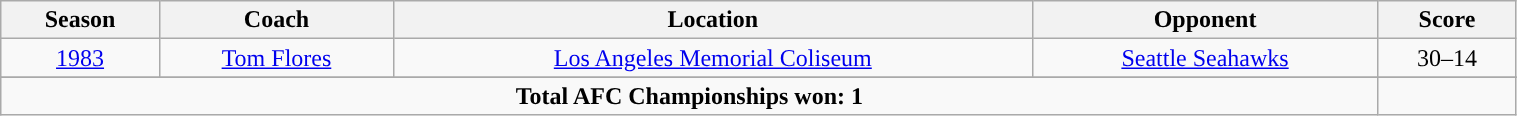<table class="wikitable" style="width:80%;text-align:center">
<tr>
<th>Season</th>
<th>Coach</th>
<th>Location</th>
<th>Opponent</th>
<th>Score</th>
</tr>
<tr>
<td><a href='#'>1983</a></td>
<td><a href='#'>Tom Flores</a></td>
<td><a href='#'>Los Angeles Memorial Coliseum</a></td>
<td><a href='#'>Seattle Seahawks</a></td>
<td>30–14</td>
</tr>
<tr>
</tr>
<tr>
<td colspan="4"><strong>Total AFC Championships won: 1</strong></td>
<td></td>
</tr>
</table>
